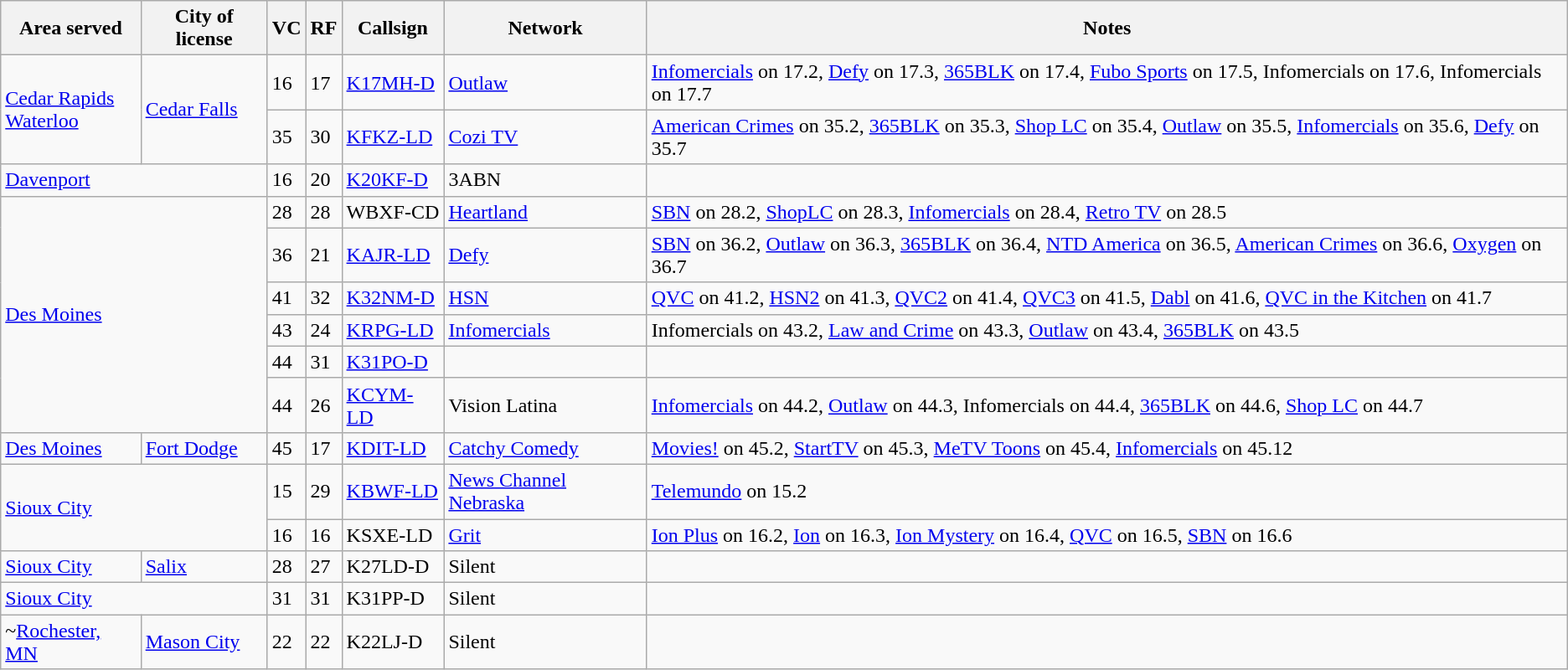<table class="sortable wikitable" style="margin: 1em 1em 1em 0; background: #f9f9f9;">
<tr>
<th>Area served</th>
<th>City of license</th>
<th>VC</th>
<th>RF</th>
<th>Callsign</th>
<th>Network</th>
<th class="unsortable">Notes</th>
</tr>
<tr>
<td rowspan="2"><a href='#'>Cedar Rapids</a><br><a href='#'>Waterloo</a></td>
<td rowspan="2"><a href='#'>Cedar Falls</a></td>
<td>16</td>
<td>17</td>
<td><a href='#'>K17MH-D</a></td>
<td><a href='#'>Outlaw</a></td>
<td><a href='#'>Infomercials</a> on 17.2, <a href='#'>Defy</a> on 17.3, <a href='#'>365BLK</a> on 17.4, <a href='#'>Fubo Sports</a> on 17.5, Infomercials on 17.6, Infomercials on 17.7</td>
</tr>
<tr>
<td>35</td>
<td>30</td>
<td><a href='#'>KFKZ-LD</a></td>
<td><a href='#'>Cozi TV</a></td>
<td><a href='#'>American Crimes</a> on 35.2, <a href='#'>365BLK</a> on 35.3, <a href='#'>Shop LC</a> on 35.4, <a href='#'>Outlaw</a> on 35.5, <a href='#'>Infomercials</a> on 35.6, <a href='#'>Defy</a> on 35.7</td>
</tr>
<tr>
<td colspan="2"><a href='#'>Davenport</a></td>
<td>16</td>
<td>20</td>
<td><a href='#'>K20KF-D</a></td>
<td>3ABN</td>
<td></td>
</tr>
<tr>
<td colspan="2" rowspan="6"><a href='#'>Des Moines</a></td>
<td>28</td>
<td>28</td>
<td>WBXF-CD</td>
<td><a href='#'>Heartland</a></td>
<td><a href='#'>SBN</a> on 28.2, <a href='#'>ShopLC</a> on 28.3, <a href='#'>Infomercials</a> on 28.4, <a href='#'>Retro TV</a> on 28.5</td>
</tr>
<tr>
<td>36</td>
<td>21</td>
<td><a href='#'>KAJR-LD</a></td>
<td><a href='#'>Defy</a></td>
<td><a href='#'>SBN</a> on 36.2, <a href='#'>Outlaw</a> on 36.3, <a href='#'>365BLK</a> on 36.4, <a href='#'>NTD America</a> on 36.5, <a href='#'>American Crimes</a> on 36.6, <a href='#'>Oxygen</a> on 36.7</td>
</tr>
<tr>
<td>41</td>
<td>32</td>
<td><a href='#'>K32NM-D</a></td>
<td><a href='#'>HSN</a></td>
<td><a href='#'>QVC</a> on 41.2, <a href='#'>HSN2</a> on 41.3, <a href='#'>QVC2</a> on 41.4, <a href='#'>QVC3</a> on 41.5, <a href='#'>Dabl</a> on 41.6, <a href='#'>QVC in the Kitchen</a> on 41.7</td>
</tr>
<tr>
<td>43</td>
<td>24</td>
<td><a href='#'>KRPG-LD</a></td>
<td><a href='#'>Infomercials</a></td>
<td>Infomercials on 43.2, <a href='#'>Law and Crime</a> on 43.3, <a href='#'>Outlaw</a> on 43.4, <a href='#'>365BLK</a> on 43.5</td>
</tr>
<tr>
<td>44</td>
<td>31</td>
<td><a href='#'>K31PO-D</a></td>
<td></td>
<td></td>
</tr>
<tr>
<td>44</td>
<td>26</td>
<td><a href='#'>KCYM-LD</a></td>
<td>Vision Latina</td>
<td><a href='#'>Infomercials</a> on 44.2, <a href='#'>Outlaw</a> on 44.3, Infomercials on 44.4, <a href='#'>365BLK</a> on 44.6, <a href='#'>Shop LC</a> on 44.7</td>
</tr>
<tr>
<td><a href='#'>Des Moines</a></td>
<td><a href='#'>Fort Dodge</a></td>
<td>45</td>
<td>17</td>
<td><a href='#'>KDIT-LD</a></td>
<td><a href='#'>Catchy Comedy</a></td>
<td><a href='#'>Movies!</a> on 45.2, <a href='#'>StartTV</a> on 45.3, <a href='#'>MeTV Toons</a> on 45.4, <a href='#'>Infomercials</a> on 45.12</td>
</tr>
<tr>
<td colspan="2" rowspan="2"><a href='#'>Sioux City</a></td>
<td>15</td>
<td>29</td>
<td><a href='#'>KBWF-LD</a></td>
<td><a href='#'>News Channel Nebraska</a></td>
<td><a href='#'>Telemundo</a> on 15.2</td>
</tr>
<tr style="vertical-align: top; text-align: left;">
<td>16</td>
<td>16</td>
<td>KSXE-LD</td>
<td><a href='#'>Grit</a></td>
<td><a href='#'>Ion Plus</a> on 16.2, <a href='#'>Ion</a> on 16.3, <a href='#'>Ion Mystery</a> on 16.4, <a href='#'>QVC</a> on 16.5, <a href='#'>SBN</a> on 16.6</td>
</tr>
<tr>
<td><a href='#'>Sioux City</a></td>
<td><a href='#'>Salix</a></td>
<td>28</td>
<td>27</td>
<td>K27LD-D</td>
<td>Silent</td>
<td></td>
</tr>
<tr>
<td colspan="2"><a href='#'>Sioux City</a></td>
<td>31</td>
<td>31</td>
<td>K31PP-D</td>
<td>Silent</td>
<td></td>
</tr>
<tr>
<td>~<a href='#'>Rochester, MN</a></td>
<td><a href='#'>Mason City</a></td>
<td>22</td>
<td>22</td>
<td>K22LJ-D</td>
<td>Silent</td>
<td></td>
</tr>
</table>
